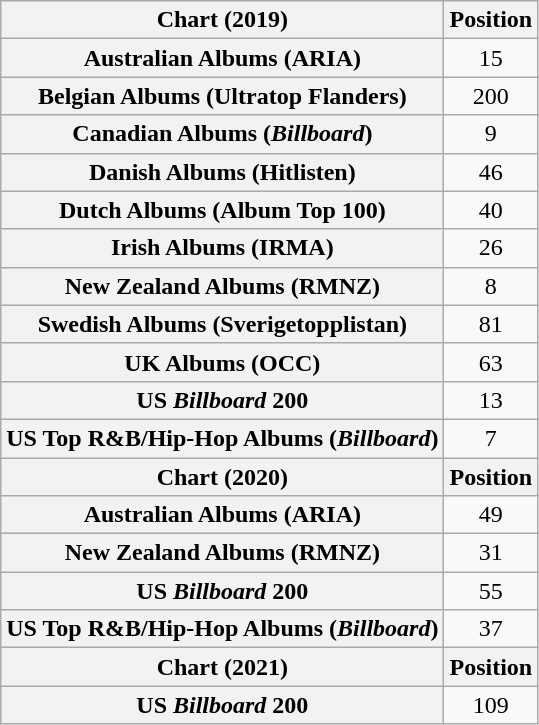<table class="wikitable sortable plainrowheaders" style="text-align:center">
<tr>
<th scope="col">Chart (2019)</th>
<th scope="col">Position</th>
</tr>
<tr>
<th scope="row">Australian Albums (ARIA)</th>
<td>15</td>
</tr>
<tr>
<th scope="row">Belgian Albums (Ultratop Flanders)</th>
<td>200</td>
</tr>
<tr>
<th scope="row">Canadian Albums (<em>Billboard</em>)</th>
<td>9</td>
</tr>
<tr>
<th scope="row">Danish Albums (Hitlisten)</th>
<td>46</td>
</tr>
<tr>
<th scope="row">Dutch Albums (Album Top 100)</th>
<td>40</td>
</tr>
<tr>
<th scope="row">Irish Albums (IRMA)</th>
<td>26</td>
</tr>
<tr>
<th scope="row">New Zealand Albums (RMNZ)</th>
<td>8</td>
</tr>
<tr>
<th scope="row">Swedish Albums (Sverigetopplistan)</th>
<td>81</td>
</tr>
<tr>
<th scope="row">UK Albums (OCC)</th>
<td>63</td>
</tr>
<tr>
<th scope="row">US <em>Billboard</em> 200</th>
<td>13</td>
</tr>
<tr>
<th scope="row">US Top R&B/Hip-Hop Albums (<em>Billboard</em>)</th>
<td>7</td>
</tr>
<tr>
<th scope="col">Chart (2020)</th>
<th scope="col">Position</th>
</tr>
<tr>
<th scope="row">Australian Albums (ARIA)</th>
<td>49</td>
</tr>
<tr>
<th scope="row">New Zealand Albums (RMNZ)</th>
<td>31</td>
</tr>
<tr>
<th scope="row">US <em>Billboard</em> 200</th>
<td>55</td>
</tr>
<tr>
<th scope="row">US Top R&B/Hip-Hop Albums (<em>Billboard</em>)</th>
<td>37</td>
</tr>
<tr>
<th scope="col">Chart (2021)</th>
<th scope="col">Position</th>
</tr>
<tr>
<th scope="row">US <em>Billboard</em> 200</th>
<td>109</td>
</tr>
</table>
